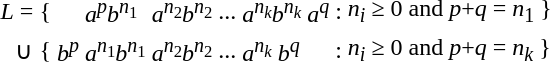<table>
<tr>
<td ALIGN=RIGHT><em>L</em> =</td>
<td>{</td>
<td></td>
<td><em>a</em><sup><em>p</em></sup><em>b</em><sup><em>n</em><sub>1</sub></sup></td>
<td><em>a</em><sup><em>n</em><sub>2</sub></sup><em>b</em><sup><em>n</em><sub>2</sub></sup></td>
<td>...</td>
<td><em>a</em><sup><em>n</em><sub><em>k</em></sub></sup><em>b</em><sup><em>n</em><sub><em>k</em></sub></sup></td>
<td><em>a</em><sup><em>q</em></sup></td>
<td>:</td>
<td><em>n</em><sub><em>i</em></sub> ≥ 0 and <em>p</em>+<em>q</em> = <em>n</em><sub>1</sub> }</td>
</tr>
<tr>
<td ALIGN=RIGHT>∪</td>
<td>{</td>
<td><em>b</em><sup><em>p</em></sup></td>
<td><em>a</em><sup><em>n</em><sub>1</sub></sup><em>b</em><sup><em>n</em><sub>1</sub></sup></td>
<td><em>a</em><sup><em>n</em><sub>2</sub></sup><em>b</em><sup><em>n</em><sub>2</sub></sup></td>
<td>...</td>
<td><em>a</em><sup><em>n</em><sub><em>k</em></sub></sup> <em>b</em><sup><em>q</em></sup></td>
<td></td>
<td>:</td>
<td><em>n</em><sub><em>i</em></sub> ≥ 0  and <em>p</em>+<em>q</em> = <em>n</em><sub><em>k</em></sub> }</td>
</tr>
</table>
